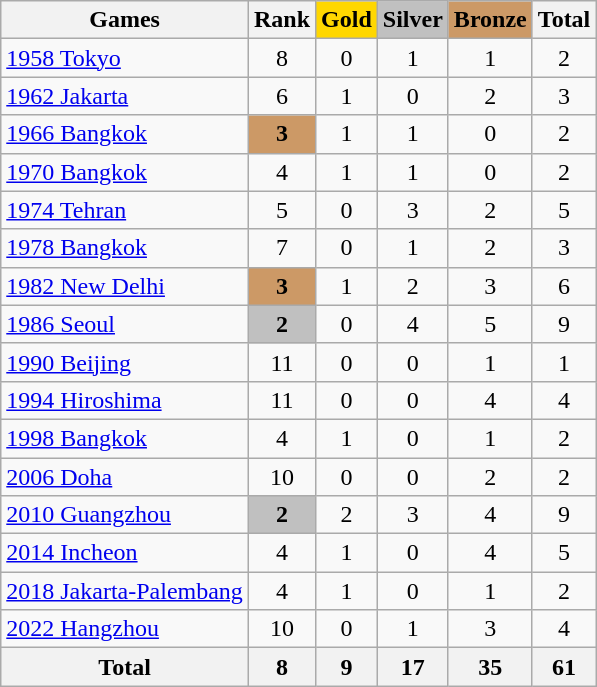<table class="wikitable sortable" style="text-align:center">
<tr>
<th>Games</th>
<th>Rank</th>
<th style="background-color:gold;">Gold</th>
<th style="background-color:silver;">Silver</th>
<th style="background-color:#c96;">Bronze</th>
<th>Total</th>
</tr>
<tr>
<td align=left><a href='#'>1958 Tokyo</a></td>
<td>8</td>
<td>0</td>
<td>1</td>
<td>1</td>
<td>2</td>
</tr>
<tr>
<td align=left><a href='#'>1962 Jakarta</a></td>
<td>6</td>
<td>1</td>
<td>0</td>
<td>2</td>
<td>3</td>
</tr>
<tr>
<td align=left><a href='#'>1966 Bangkok</a></td>
<td bgcolor=#c96><strong>3</strong></td>
<td>1</td>
<td>1</td>
<td>0</td>
<td>2</td>
</tr>
<tr>
<td align=left><a href='#'>1970 Bangkok</a></td>
<td>4</td>
<td>1</td>
<td>1</td>
<td>0</td>
<td>2</td>
</tr>
<tr>
<td align=left><a href='#'>1974 Tehran</a></td>
<td>5</td>
<td>0</td>
<td>3</td>
<td>2</td>
<td>5</td>
</tr>
<tr>
<td align=left><a href='#'>1978 Bangkok</a></td>
<td>7</td>
<td>0</td>
<td>1</td>
<td>2</td>
<td>3</td>
</tr>
<tr>
<td align=left><a href='#'>1982 New Delhi</a></td>
<td bgcolor=#c96><strong>3</strong></td>
<td>1</td>
<td>2</td>
<td>3</td>
<td>6</td>
</tr>
<tr>
<td align=left><a href='#'>1986 Seoul</a></td>
<td bgcolor=silver><strong>2</strong></td>
<td>0</td>
<td>4</td>
<td>5</td>
<td>9</td>
</tr>
<tr>
<td align=left><a href='#'>1990 Beijing</a></td>
<td>11</td>
<td>0</td>
<td>0</td>
<td>1</td>
<td>1</td>
</tr>
<tr>
<td align=left><a href='#'>1994 Hiroshima</a></td>
<td>11</td>
<td>0</td>
<td>0</td>
<td>4</td>
<td>4</td>
</tr>
<tr>
<td align=left><a href='#'>1998 Bangkok</a></td>
<td>4</td>
<td>1</td>
<td>0</td>
<td>1</td>
<td>2</td>
</tr>
<tr>
<td align=left><a href='#'>2006 Doha</a></td>
<td>10</td>
<td>0</td>
<td>0</td>
<td>2</td>
<td>2</td>
</tr>
<tr>
<td align=left><a href='#'>2010 Guangzhou</a></td>
<td bgcolor=silver><strong>2</strong></td>
<td>2</td>
<td>3</td>
<td>4</td>
<td>9</td>
</tr>
<tr>
<td align=left><a href='#'>2014 Incheon</a></td>
<td>4</td>
<td>1</td>
<td>0</td>
<td>4</td>
<td>5</td>
</tr>
<tr>
<td align=left><a href='#'>2018 Jakarta-Palembang</a></td>
<td>4</td>
<td>1</td>
<td>0</td>
<td>1</td>
<td>2</td>
</tr>
<tr>
<td align=left><a href='#'>2022 Hangzhou</a></td>
<td>10</td>
<td>0</td>
<td>1</td>
<td>3</td>
<td>4</td>
</tr>
<tr>
<th>Total</th>
<th>8</th>
<th>9</th>
<th>17</th>
<th>35</th>
<th>61</th>
</tr>
</table>
